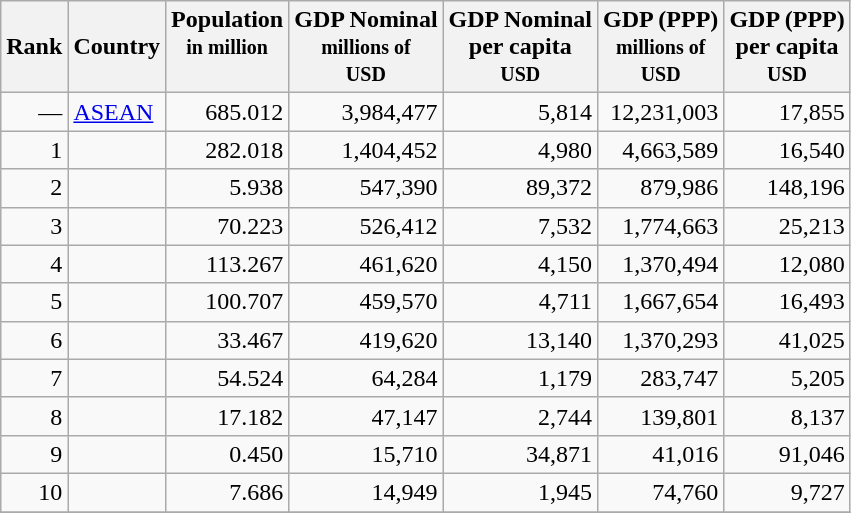<table class="sortable wikitable" style="text-align:right;">
<tr>
<th scope="col" rowspan="1" data-sort-type="number">Rank</th>
<th scope="col" rowspan="1">Country</th>
<th scope="col" data-sort-type="number">Population<br><small>in million<br><br></small></th>
<th scope="col" data-sort-type="number">GDP Nominal<br><small>millions of<br>USD</small></th>
<th scope="col" data-sort-type="number">GDP Nominal<br>per capita<br><small>USD</small></th>
<th scope="col" data-sort-type="number">GDP (PPP)<br><small>millions of<br>USD</small></th>
<th scope="col" data-sort-type="number">GDP (PPP)<br>per capita<br><small>USD</small></th>
</tr>
<tr>
<td>—</td>
<td ! scope="row" style="text-align: left; font-weight: normal;"> <a href='#'>ASEAN</a></td>
<td>685.012</td>
<td>3,984,477</td>
<td>5,814</td>
<td>12,231,003</td>
<td>17,855</td>
</tr>
<tr>
<td>1</td>
<td ! scope="row" style="text-align: left; font-weight: normal;"></td>
<td>282.018</td>
<td>1,404,452</td>
<td>4,980</td>
<td>4,663,589</td>
<td>16,540</td>
</tr>
<tr>
<td>2</td>
<td ! scope="row" style="text-align: left; font-weight: normal;"></td>
<td>5.938</td>
<td>547,390</td>
<td>89,372</td>
<td>879,986</td>
<td>148,196</td>
</tr>
<tr>
<td>3</td>
<td ! scope="row" style="text-align: left; font-weight: normal;"></td>
<td>70.223</td>
<td>526,412</td>
<td>7,532</td>
<td>1,774,663</td>
<td>25,213</td>
</tr>
<tr>
<td>4</td>
<td scope="1" style="text-align: left; font-weight: normal;" !></td>
<td>113.267</td>
<td>461,620</td>
<td>4,150</td>
<td>1,370,494</td>
<td>12,080</td>
</tr>
<tr>
<td>5</td>
<td scope="1" style="text-align: left; font-weight: normal;" !></td>
<td>100.707</td>
<td>459,570</td>
<td>4,711</td>
<td>1,667,654</td>
<td>16,493</td>
</tr>
<tr>
<td>6</td>
<td ! scope="row" style="text-align: left; font-weight: normal;"></td>
<td>33.467</td>
<td>419,620</td>
<td>13,140</td>
<td>1,370,293</td>
<td>41,025</td>
</tr>
<tr>
<td>7</td>
<td scope="row" style="text-align: left; font-weight: normal;" !></td>
<td>54.524</td>
<td>64,284</td>
<td>1,179</td>
<td>283,747</td>
<td>5,205</td>
</tr>
<tr>
<td>8</td>
<td ! scope="row" style="text-align: left; font-weight: normal;"></td>
<td>17.182</td>
<td>47,147</td>
<td>2,744</td>
<td>139,801</td>
<td>8,137</td>
</tr>
<tr>
<td>9</td>
<td ! scope="row" style="text-align: left; font-weight: normal;"></td>
<td>0.450</td>
<td>15,710</td>
<td>34,871</td>
<td>41,016</td>
<td>91,046</td>
</tr>
<tr>
<td>10</td>
<td ! scope="row" style="text-align: left; font-weight: normal;"></td>
<td>7.686</td>
<td>14,949</td>
<td>1,945</td>
<td>74,760</td>
<td>9,727</td>
</tr>
<tr>
</tr>
</table>
